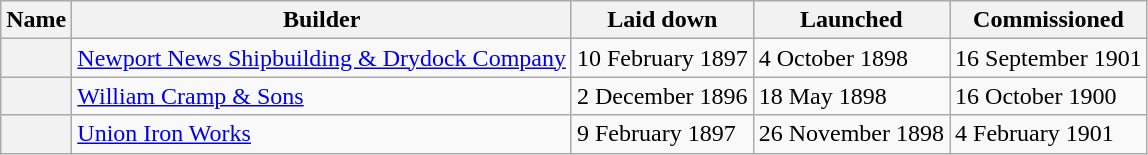<table class="wikitable plainrowheaders">
<tr>
<th scope="col">Name</th>
<th scope="col">Builder</th>
<th scope="col">Laid down</th>
<th scope="col">Launched</th>
<th scope="col">Commissioned</th>
</tr>
<tr>
<th scope="row"></th>
<td><a href='#'>Newport News Shipbuilding & Drydock Company</a></td>
<td>10 February 1897</td>
<td>4 October 1898</td>
<td>16 September 1901</td>
</tr>
<tr>
<th scope="row"></th>
<td><a href='#'>William Cramp & Sons</a></td>
<td>2 December 1896</td>
<td>18 May 1898</td>
<td>16 October 1900</td>
</tr>
<tr>
<th scope="row"></th>
<td><a href='#'>Union Iron Works</a></td>
<td>9 February 1897</td>
<td>26 November 1898</td>
<td>4 February 1901</td>
</tr>
</table>
